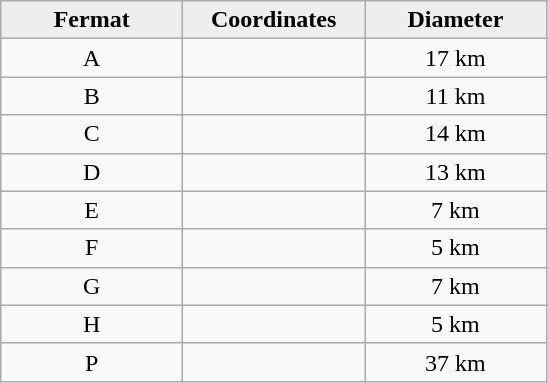<table class="wikitable">
<tr>
<th width="25%" style="background:#eeeeee;">Fermat</th>
<th width="25%" style="background:#eeeeee;">Coordinates</th>
<th width="25%" style="background:#eeeeee;">Diameter</th>
</tr>
<tr>
<td align="center">A</td>
<td align="center"></td>
<td align="center">17 km</td>
</tr>
<tr>
<td align="center">B</td>
<td align="center"></td>
<td align="center">11 km</td>
</tr>
<tr>
<td align="center">C</td>
<td align="center"></td>
<td align="center">14 km</td>
</tr>
<tr>
<td align="center">D</td>
<td align="center"></td>
<td align="center">13 km</td>
</tr>
<tr>
<td align="center">E</td>
<td align="center"></td>
<td align="center">7 km</td>
</tr>
<tr>
<td align="center">F</td>
<td align="center"></td>
<td align="center">5 km</td>
</tr>
<tr>
<td align="center">G</td>
<td align="center"></td>
<td align="center">7 km</td>
</tr>
<tr>
<td align="center">H</td>
<td align="center"></td>
<td align="center">5 km</td>
</tr>
<tr>
<td align="center">P</td>
<td align="center"></td>
<td align="center">37 km</td>
</tr>
</table>
